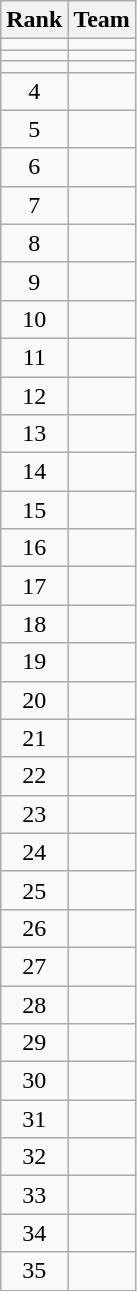<table class="wikitable">
<tr>
<th>Rank</th>
<th>Team</th>
</tr>
<tr>
<td align=center></td>
<td></td>
</tr>
<tr>
<td align=center></td>
<td></td>
</tr>
<tr>
<td align=center></td>
<td></td>
</tr>
<tr>
<td align=center>4</td>
<td></td>
</tr>
<tr>
<td align=center>5</td>
<td></td>
</tr>
<tr>
<td align=center>6</td>
<td></td>
</tr>
<tr>
<td align=center>7</td>
<td></td>
</tr>
<tr>
<td align=center>8</td>
<td></td>
</tr>
<tr>
<td align=center>9</td>
<td></td>
</tr>
<tr>
<td align=center>10</td>
<td></td>
</tr>
<tr>
<td align=center>11</td>
<td></td>
</tr>
<tr>
<td align=center>12</td>
<td></td>
</tr>
<tr>
<td align=center>13</td>
<td></td>
</tr>
<tr>
<td align=center>14</td>
<td></td>
</tr>
<tr>
<td align=center>15</td>
<td></td>
</tr>
<tr>
<td align=center>16</td>
<td></td>
</tr>
<tr>
<td align=center>17</td>
<td></td>
</tr>
<tr>
<td align=center>18</td>
<td></td>
</tr>
<tr>
<td align=center>19</td>
<td></td>
</tr>
<tr>
<td align=center>20</td>
<td></td>
</tr>
<tr>
<td align=center>21</td>
<td></td>
</tr>
<tr>
<td align=center>22</td>
<td></td>
</tr>
<tr>
<td align=center>23</td>
<td></td>
</tr>
<tr>
<td align=center>24</td>
<td></td>
</tr>
<tr>
<td align=center>25</td>
<td></td>
</tr>
<tr>
<td align=center>26</td>
<td></td>
</tr>
<tr>
<td align=center>27</td>
<td></td>
</tr>
<tr>
<td align=center>28</td>
<td></td>
</tr>
<tr>
<td align=center>29</td>
<td></td>
</tr>
<tr>
<td align=center>30</td>
<td></td>
</tr>
<tr>
<td align=center>31</td>
<td></td>
</tr>
<tr>
<td align=center>32</td>
<td></td>
</tr>
<tr>
<td align=center>33</td>
<td></td>
</tr>
<tr>
<td align=center>34</td>
<td></td>
</tr>
<tr>
<td align=center>35</td>
<td></td>
</tr>
</table>
